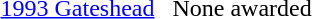<table>
<tr valign=top>
<td><a href='#'>1993 Gateshead</a></td>
<td></td>
<td></td>
<td>None awarded</td>
</tr>
</table>
